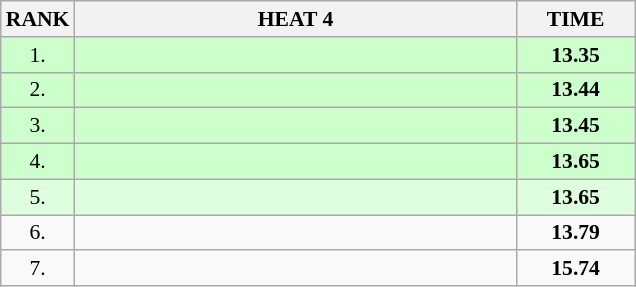<table class="wikitable" style="border-collapse: collapse; font-size: 90%;">
<tr>
<th>RANK</th>
<th style="width: 20em">HEAT 4</th>
<th style="width: 5em">TIME</th>
</tr>
<tr style="background:#ccffcc;">
<td align="center">1.</td>
<td></td>
<td align="center"><strong>13.35</strong></td>
</tr>
<tr style="background:#ccffcc;">
<td align="center">2.</td>
<td></td>
<td align="center"><strong>13.44</strong></td>
</tr>
<tr style="background:#ccffcc;">
<td align="center">3.</td>
<td></td>
<td align="center"><strong>13.45</strong></td>
</tr>
<tr style="background:#ccffcc;">
<td align="center">4.</td>
<td></td>
<td align="center"><strong>13.65</strong></td>
</tr>
<tr style="background:#ddffdd;">
<td align="center">5.</td>
<td></td>
<td align="center"><strong>13.65</strong></td>
</tr>
<tr>
<td align="center">6.</td>
<td></td>
<td align="center"><strong>13.79</strong></td>
</tr>
<tr>
<td align="center">7.</td>
<td></td>
<td align="center"><strong>15.74</strong></td>
</tr>
</table>
